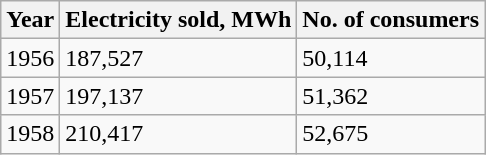<table class="wikitable">
<tr>
<th>Year</th>
<th>Electricity  sold, MWh</th>
<th>No.  of consumers</th>
</tr>
<tr>
<td>1956</td>
<td>187,527</td>
<td>50,114</td>
</tr>
<tr>
<td>1957</td>
<td>197,137</td>
<td>51,362</td>
</tr>
<tr>
<td>1958</td>
<td>210,417</td>
<td>52,675</td>
</tr>
</table>
